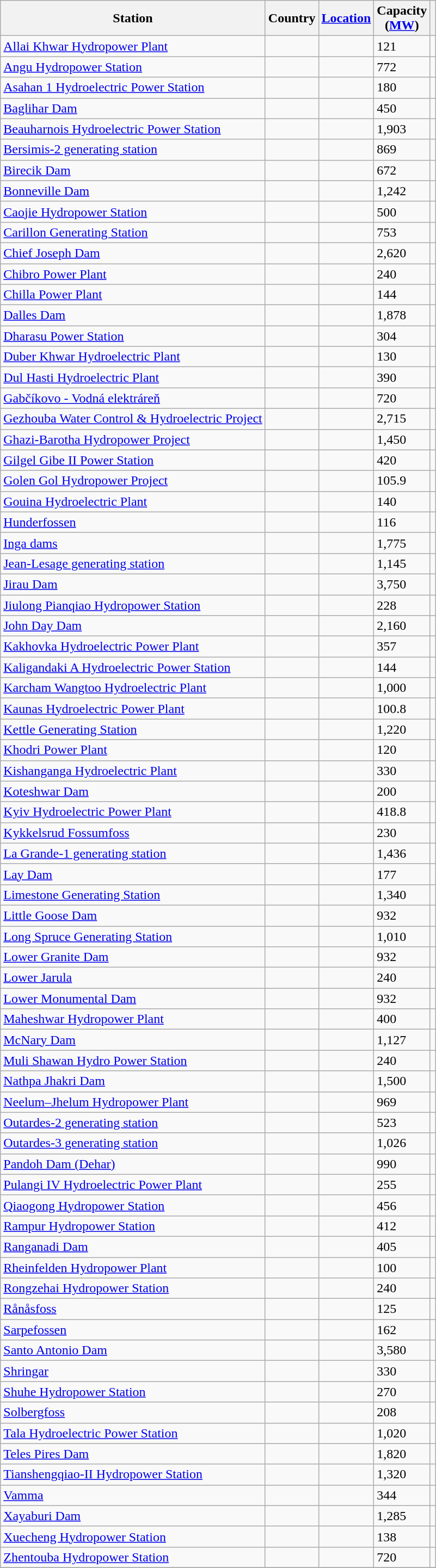<table class="sortable wikitable sticky-header sort-under col4right">
<tr>
<th>Station</th>
<th>Country</th>
<th><a href='#'>Location</a></th>
<th>Capacity<br>(<a href='#'>MW</a>)</th>
<th></th>
</tr>
<tr>
<td><a href='#'>Allai Khwar Hydropower Plant</a></td>
<td></td>
<td></td>
<td>121</td>
<td></td>
</tr>
<tr>
<td><a href='#'>Angu Hydropower Station</a></td>
<td></td>
<td></td>
<td>772</td>
<td></td>
</tr>
<tr>
<td><a href='#'>Asahan 1 Hydroelectric Power Station</a></td>
<td></td>
<td></td>
<td>180</td>
<td></td>
</tr>
<tr>
<td><a href='#'>Baglihar Dam</a></td>
<td></td>
<td></td>
<td>450</td>
<td></td>
</tr>
<tr>
<td><a href='#'>Beauharnois Hydroelectric Power Station</a></td>
<td></td>
<td></td>
<td>1,903</td>
<td></td>
</tr>
<tr>
<td><a href='#'>Bersimis-2 generating station</a></td>
<td></td>
<td></td>
<td>869</td>
<td></td>
</tr>
<tr>
<td><a href='#'>Birecik Dam</a></td>
<td></td>
<td></td>
<td>672</td>
<td></td>
</tr>
<tr>
<td><a href='#'>Bonneville Dam</a></td>
<td></td>
<td></td>
<td>1,242</td>
<td></td>
</tr>
<tr>
<td><a href='#'>Caojie Hydropower Station</a></td>
<td></td>
<td></td>
<td>500</td>
<td></td>
</tr>
<tr>
<td><a href='#'>Carillon Generating Station</a></td>
<td></td>
<td></td>
<td>753</td>
<td></td>
</tr>
<tr>
<td><a href='#'>Chief Joseph Dam</a></td>
<td></td>
<td></td>
<td>2,620</td>
<td></td>
</tr>
<tr>
<td><a href='#'>Chibro Power Plant</a></td>
<td></td>
<td></td>
<td>240</td>
<td></td>
</tr>
<tr>
<td><a href='#'>Chilla Power Plant</a></td>
<td></td>
<td></td>
<td>144</td>
<td></td>
</tr>
<tr>
<td><a href='#'>Dalles Dam</a></td>
<td></td>
<td></td>
<td>1,878</td>
<td></td>
</tr>
<tr>
<td><a href='#'>Dharasu Power Station</a></td>
<td></td>
<td></td>
<td>304</td>
<td></td>
</tr>
<tr>
<td><a href='#'>Duber Khwar Hydroelectric Plant</a></td>
<td></td>
<td></td>
<td>130</td>
<td></td>
</tr>
<tr>
<td><a href='#'>Dul Hasti Hydroelectric Plant</a></td>
<td></td>
<td></td>
<td>390</td>
<td></td>
</tr>
<tr>
<td><a href='#'>Gabčíkovo - Vodná elektráreň</a></td>
<td></td>
<td></td>
<td>720</td>
<td></td>
</tr>
<tr>
<td><a href='#'>Gezhouba Water Control & Hydroelectric Project</a></td>
<td></td>
<td></td>
<td>2,715</td>
<td></td>
</tr>
<tr>
<td><a href='#'>Ghazi-Barotha Hydropower Project</a></td>
<td></td>
<td></td>
<td>1,450</td>
<td></td>
</tr>
<tr>
<td><a href='#'>Gilgel Gibe II Power Station</a></td>
<td></td>
<td></td>
<td>420</td>
<td></td>
</tr>
<tr>
<td><a href='#'>Golen Gol Hydropower Project</a></td>
<td></td>
<td></td>
<td>105.9</td>
<td><br></td>
</tr>
<tr>
<td><a href='#'>Gouina Hydroelectric Plant</a></td>
<td></td>
<td></td>
<td>140</td>
<td></td>
</tr>
<tr>
<td><a href='#'>Hunderfossen</a></td>
<td></td>
<td></td>
<td>116</td>
<td></td>
</tr>
<tr>
<td><a href='#'>Inga dams</a></td>
<td></td>
<td></td>
<td>1,775</td>
<td></td>
</tr>
<tr>
<td><a href='#'>Jean-Lesage generating station</a></td>
<td></td>
<td></td>
<td>1,145</td>
<td></td>
</tr>
<tr>
<td><a href='#'>Jirau Dam</a></td>
<td></td>
<td></td>
<td>3,750</td>
<td></td>
</tr>
<tr>
<td><a href='#'>Jiulong Pianqiao Hydropower Station</a></td>
<td></td>
<td></td>
<td>228</td>
<td></td>
</tr>
<tr>
<td><a href='#'>John Day Dam</a></td>
<td></td>
<td></td>
<td>2,160</td>
<td></td>
</tr>
<tr>
<td><a href='#'>Kakhovka Hydroelectric Power Plant</a></td>
<td></td>
<td></td>
<td>357</td>
<td></td>
</tr>
<tr>
<td><a href='#'>Kaligandaki A Hydroelectric Power Station</a></td>
<td></td>
<td></td>
<td>144</td>
<td></td>
</tr>
<tr>
<td><a href='#'>Karcham Wangtoo Hydroelectric Plant</a></td>
<td></td>
<td></td>
<td>1,000</td>
<td></td>
</tr>
<tr>
<td><a href='#'>Kaunas Hydroelectric Power Plant</a></td>
<td></td>
<td></td>
<td>100.8</td>
<td></td>
</tr>
<tr>
<td><a href='#'>Kettle Generating Station</a></td>
<td></td>
<td></td>
<td>1,220</td>
<td></td>
</tr>
<tr>
<td><a href='#'>Khodri Power Plant</a></td>
<td></td>
<td></td>
<td>120</td>
<td></td>
</tr>
<tr>
<td><a href='#'>Kishanganga Hydroelectric Plant</a></td>
<td></td>
<td></td>
<td>330</td>
<td></td>
</tr>
<tr>
<td><a href='#'>Koteshwar Dam</a></td>
<td></td>
<td></td>
<td>200</td>
<td></td>
</tr>
<tr>
<td><a href='#'>Kyiv Hydroelectric Power Plant</a></td>
<td></td>
<td></td>
<td>418.8</td>
<td></td>
</tr>
<tr>
<td><a href='#'>Kykkelsrud Fossumfoss</a></td>
<td></td>
<td></td>
<td>230</td>
<td></td>
</tr>
<tr>
<td><a href='#'>La Grande-1 generating station</a></td>
<td></td>
<td></td>
<td>1,436</td>
<td></td>
</tr>
<tr>
<td><a href='#'>Lay Dam</a></td>
<td></td>
<td></td>
<td>177</td>
<td></td>
</tr>
<tr>
<td><a href='#'>Limestone Generating Station</a></td>
<td></td>
<td></td>
<td>1,340</td>
<td></td>
</tr>
<tr>
<td><a href='#'>Little Goose Dam</a></td>
<td></td>
<td></td>
<td>932</td>
<td></td>
</tr>
<tr>
<td><a href='#'>Long Spruce Generating Station</a></td>
<td></td>
<td></td>
<td>1,010</td>
<td></td>
</tr>
<tr>
<td><a href='#'>Lower Granite Dam</a></td>
<td></td>
<td></td>
<td>932</td>
<td></td>
</tr>
<tr>
<td><a href='#'>Lower Jarula</a></td>
<td></td>
<td></td>
<td>240</td>
<td></td>
</tr>
<tr>
<td><a href='#'>Lower Monumental Dam</a></td>
<td></td>
<td></td>
<td>932</td>
<td></td>
</tr>
<tr>
<td><a href='#'>Maheshwar Hydropower Plant</a></td>
<td></td>
<td></td>
<td>400</td>
<td></td>
</tr>
<tr>
<td><a href='#'>McNary Dam</a></td>
<td></td>
<td></td>
<td>1,127</td>
<td></td>
</tr>
<tr>
<td><a href='#'>Muli Shawan Hydro Power Station</a></td>
<td></td>
<td></td>
<td>240</td>
<td></td>
</tr>
<tr>
<td><a href='#'>Nathpa Jhakri Dam</a></td>
<td></td>
<td></td>
<td>1,500</td>
<td></td>
</tr>
<tr>
<td><a href='#'>Neelum–Jhelum Hydropower Plant</a></td>
<td></td>
<td></td>
<td>969</td>
<td></td>
</tr>
<tr>
<td><a href='#'>Outardes-2 generating station</a></td>
<td></td>
<td></td>
<td>523</td>
<td></td>
</tr>
<tr>
<td><a href='#'>Outardes-3 generating station</a></td>
<td></td>
<td></td>
<td>1,026</td>
<td></td>
</tr>
<tr>
<td><a href='#'>Pandoh Dam (Dehar)</a></td>
<td></td>
<td></td>
<td>990</td>
<td></td>
</tr>
<tr>
<td><a href='#'>Pulangi IV Hydroelectric Power Plant</a></td>
<td></td>
<td></td>
<td>255</td>
<td></td>
</tr>
<tr>
<td><a href='#'>Qiaogong Hydropower Station</a></td>
<td></td>
<td></td>
<td>456</td>
<td></td>
</tr>
<tr>
<td><a href='#'>Rampur Hydropower Station</a></td>
<td></td>
<td></td>
<td>412</td>
<td></td>
</tr>
<tr>
<td><a href='#'>Ranganadi Dam</a></td>
<td></td>
<td></td>
<td>405</td>
<td></td>
</tr>
<tr>
<td><a href='#'>Rheinfelden Hydropower Plant</a></td>
<td></td>
<td></td>
<td>100</td>
<td></td>
</tr>
<tr>
<td><a href='#'>Rongzehai Hydropower Station</a></td>
<td></td>
<td></td>
<td>240</td>
<td></td>
</tr>
<tr>
<td><a href='#'>Rånåsfoss</a></td>
<td></td>
<td></td>
<td>125</td>
<td></td>
</tr>
<tr>
<td><a href='#'>Sarpefossen</a></td>
<td></td>
<td></td>
<td>162</td>
<td></td>
</tr>
<tr>
<td><a href='#'>Santo Antonio Dam</a></td>
<td></td>
<td></td>
<td>3,580</td>
<td></td>
</tr>
<tr>
<td><a href='#'>Shringar</a></td>
<td></td>
<td></td>
<td>330</td>
<td></td>
</tr>
<tr>
<td><a href='#'>Shuhe Hydropower Station</a></td>
<td></td>
<td></td>
<td>270</td>
<td></td>
</tr>
<tr>
<td><a href='#'>Solbergfoss</a></td>
<td></td>
<td></td>
<td>208</td>
<td></td>
</tr>
<tr>
<td><a href='#'>Tala Hydroelectric Power Station</a></td>
<td></td>
<td></td>
<td>1,020</td>
<td></td>
</tr>
<tr>
<td><a href='#'>Teles Pires Dam</a></td>
<td></td>
<td></td>
<td>1,820</td>
<td></td>
</tr>
<tr>
<td><a href='#'>Tianshengqiao-II Hydropower Station</a></td>
<td></td>
<td></td>
<td>1,320</td>
<td></td>
</tr>
<tr>
<td><a href='#'>Vamma</a></td>
<td></td>
<td></td>
<td>344</td>
<td></td>
</tr>
<tr>
<td><a href='#'>Xayaburi Dam</a></td>
<td></td>
<td></td>
<td>1,285</td>
<td></td>
</tr>
<tr>
<td><a href='#'>Xuecheng Hydropower Station</a></td>
<td></td>
<td></td>
<td>138</td>
<td></td>
</tr>
<tr>
<td><a href='#'>Zhentouba Hydropower Station</a></td>
<td></td>
<td></td>
<td>720</td>
<td></td>
</tr>
<tr>
</tr>
</table>
